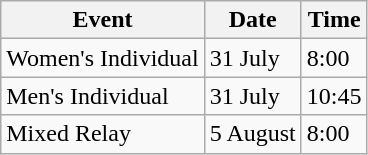<table class="wikitable">
<tr>
<th>Event</th>
<th>Date</th>
<th>Time</th>
</tr>
<tr>
<td>Women's Individual</td>
<td>31 July</td>
<td>8:00</td>
</tr>
<tr>
<td>Men's Individual</td>
<td>31 July</td>
<td>10:45</td>
</tr>
<tr>
<td>Mixed Relay</td>
<td>5 August</td>
<td>8:00</td>
</tr>
</table>
